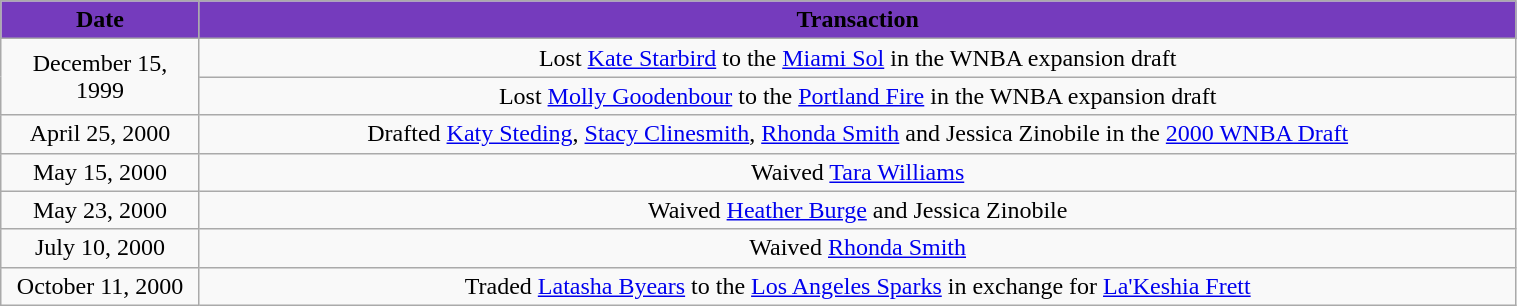<table class="wikitable" style="width:80%; text-align: center;">
<tr>
<th style="background: #753BBD" width=125"><span>Date</span></th>
<th style="background: #753BBD" colspan="2"><span>Transaction</span></th>
</tr>
<tr>
<td rowspan="2">December 15, 1999</td>
<td>Lost <a href='#'>Kate Starbird</a> to the <a href='#'>Miami Sol</a> in the WNBA expansion draft</td>
</tr>
<tr>
<td>Lost <a href='#'>Molly Goodenbour</a> to the <a href='#'>Portland Fire</a> in the WNBA expansion draft</td>
</tr>
<tr>
<td>April 25, 2000</td>
<td>Drafted <a href='#'>Katy Steding</a>, <a href='#'>Stacy Clinesmith</a>, <a href='#'>Rhonda Smith</a> and Jessica Zinobile in the <a href='#'>2000 WNBA Draft</a></td>
</tr>
<tr>
<td>May 15, 2000</td>
<td>Waived <a href='#'>Tara Williams</a></td>
</tr>
<tr>
<td>May 23, 2000</td>
<td>Waived <a href='#'>Heather Burge</a> and Jessica Zinobile</td>
</tr>
<tr>
<td>July 10, 2000</td>
<td>Waived <a href='#'>Rhonda Smith</a></td>
</tr>
<tr>
<td>October 11, 2000</td>
<td>Traded <a href='#'>Latasha Byears</a> to the <a href='#'>Los Angeles Sparks</a> in exchange for <a href='#'>La'Keshia Frett</a></td>
</tr>
</table>
